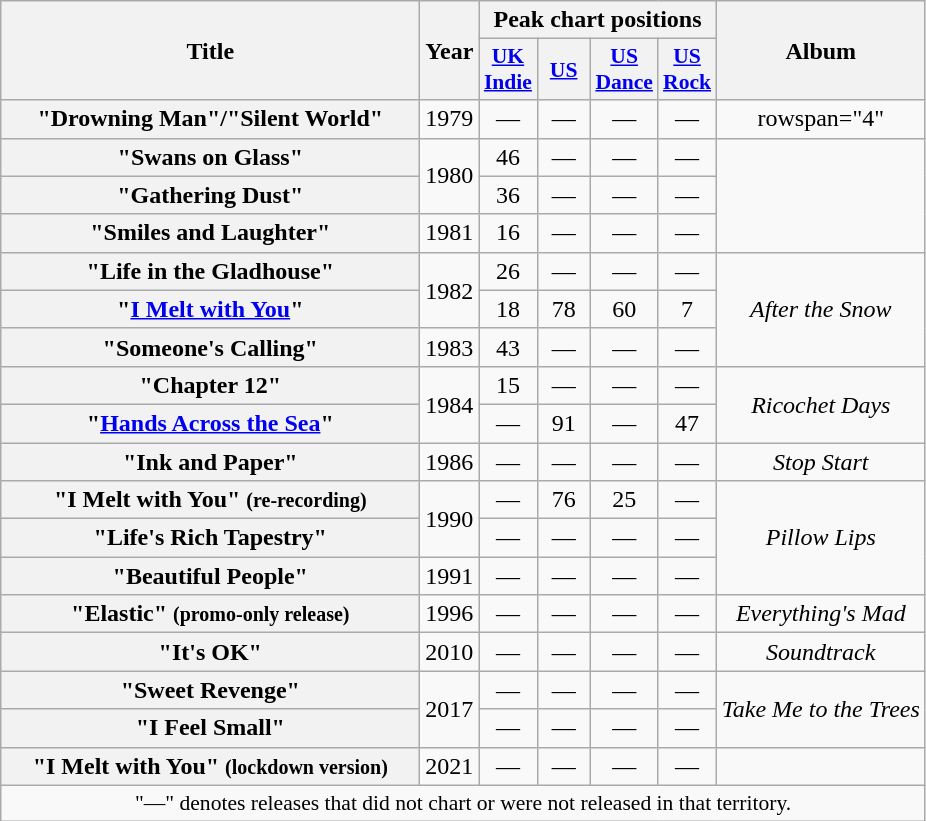<table class="wikitable plainrowheaders" style="text-align:center;">
<tr>
<th rowspan="2" scope="col" style="width:17em;">Title</th>
<th rowspan="2" scope="col" style="width:2em;">Year</th>
<th colspan="4">Peak chart positions</th>
<th rowspan="2">Album</th>
</tr>
<tr>
<th scope="col" style="width:2em;font-size:90%;"><a href='#'>UK Indie</a><br></th>
<th scope="col" style="width:2em;font-size:90%;"><a href='#'>US</a><br></th>
<th scope="col" style="width:2em;font-size:90%;"><a href='#'>US Dance</a><br></th>
<th scope="col" style="width:2em;font-size:90%;"><a href='#'>US Rock</a><br></th>
</tr>
<tr>
<th scope="row">"Drowning Man"/"Silent World"</th>
<td>1979</td>
<td>—</td>
<td>—</td>
<td>—</td>
<td>—</td>
<td>rowspan="4" </td>
</tr>
<tr>
<th scope="row">"Swans on Glass"</th>
<td rowspan="2">1980</td>
<td>46</td>
<td>—</td>
<td>—</td>
<td>—</td>
</tr>
<tr>
<th scope="row">"Gathering Dust"</th>
<td>36</td>
<td>—</td>
<td>—</td>
<td>—</td>
</tr>
<tr>
<th scope="row">"Smiles and Laughter"</th>
<td>1981</td>
<td>16</td>
<td>—</td>
<td>—</td>
<td>—</td>
</tr>
<tr>
<th scope="row">"Life in the Gladhouse"</th>
<td rowspan="2">1982</td>
<td>26</td>
<td>—</td>
<td>—</td>
<td>—</td>
<td rowspan="3"><em>After the Snow</em></td>
</tr>
<tr>
<th scope="row">"<a href='#'>I Melt with You</a>"</th>
<td>18</td>
<td>78</td>
<td>60</td>
<td>7</td>
</tr>
<tr>
<th scope="row">"Someone's Calling"</th>
<td>1983</td>
<td>43</td>
<td>—</td>
<td>—</td>
<td>—</td>
</tr>
<tr>
<th scope="row">"Chapter 12"</th>
<td rowspan="2">1984</td>
<td>15</td>
<td>—</td>
<td>—</td>
<td>—</td>
<td rowspan="2"><em>Ricochet Days</em></td>
</tr>
<tr>
<th scope="row">"<a href='#'>Hands Across the Sea</a>"</th>
<td>—</td>
<td>91</td>
<td>—</td>
<td>47</td>
</tr>
<tr>
<th scope="row">"Ink and Paper"</th>
<td>1986</td>
<td>—</td>
<td>—</td>
<td>—</td>
<td>—</td>
<td><em>Stop Start</em></td>
</tr>
<tr>
<th scope="row">"I Melt with You" <small>(re-recording)</small></th>
<td rowspan="2">1990</td>
<td>—</td>
<td>76</td>
<td>25</td>
<td>—</td>
<td rowspan="3"><em>Pillow Lips</em></td>
</tr>
<tr>
<th scope="row">"Life's Rich Tapestry"</th>
<td>—</td>
<td>—</td>
<td>—</td>
<td>—</td>
</tr>
<tr>
<th scope="row">"Beautiful People"</th>
<td>1991</td>
<td>—</td>
<td>—</td>
<td>—</td>
<td>—</td>
</tr>
<tr>
<th scope="row">"Elastic" <small>(promo-only release)</small></th>
<td>1996</td>
<td>—</td>
<td>—</td>
<td>—</td>
<td>—</td>
<td><em>Everything's Mad</em></td>
</tr>
<tr>
<th scope="row">"It's OK"</th>
<td>2010</td>
<td>—</td>
<td>—</td>
<td>—</td>
<td>—</td>
<td><em>Soundtrack</em></td>
</tr>
<tr>
<th scope="row">"Sweet Revenge"</th>
<td rowspan="2">2017</td>
<td>—</td>
<td>—</td>
<td>—</td>
<td>—</td>
<td rowspan="2"><em>Take Me to the Trees</em></td>
</tr>
<tr>
<th scope="row">"I Feel Small"</th>
<td>—</td>
<td>—</td>
<td>—</td>
<td>—</td>
</tr>
<tr>
<th scope="row">"I Melt with You" <small>(lockdown version)</small></th>
<td>2021</td>
<td>—</td>
<td>—</td>
<td>—</td>
<td>—</td>
<td></td>
</tr>
<tr>
<td colspan="7" style="font-size:90%">"—" denotes releases that did not chart or were not released in that territory.</td>
</tr>
</table>
